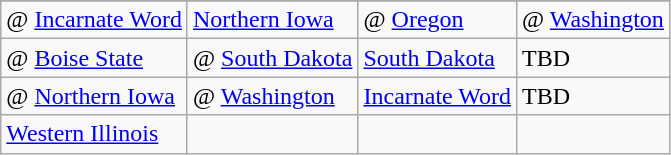<table class="wikitable">
<tr>
</tr>
<tr>
<td>@ <a href='#'>Incarnate Word</a></td>
<td><a href='#'>Northern Iowa</a></td>
<td>@ <a href='#'>Oregon</a></td>
<td>@ <a href='#'>Washington</a></td>
</tr>
<tr>
<td>@ <a href='#'>Boise State</a></td>
<td>@ <a href='#'>South Dakota</a></td>
<td><a href='#'>South Dakota</a></td>
<td>TBD</td>
</tr>
<tr>
<td>@ <a href='#'>Northern Iowa</a></td>
<td>@ <a href='#'>Washington</a></td>
<td><a href='#'>Incarnate Word</a></td>
<td>TBD</td>
</tr>
<tr>
<td><a href='#'>Western Illinois</a></td>
<td></td>
<td></td>
<td></td>
</tr>
</table>
